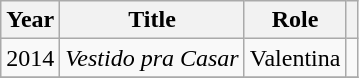<table class="wikitable">
<tr>
<th>Year</th>
<th>Title</th>
<th>Role</th>
<th></th>
</tr>
<tr>
<td>2014</td>
<td><em>Vestido pra Casar</em></td>
<td>Valentina</td>
<td></td>
</tr>
<tr>
</tr>
</table>
